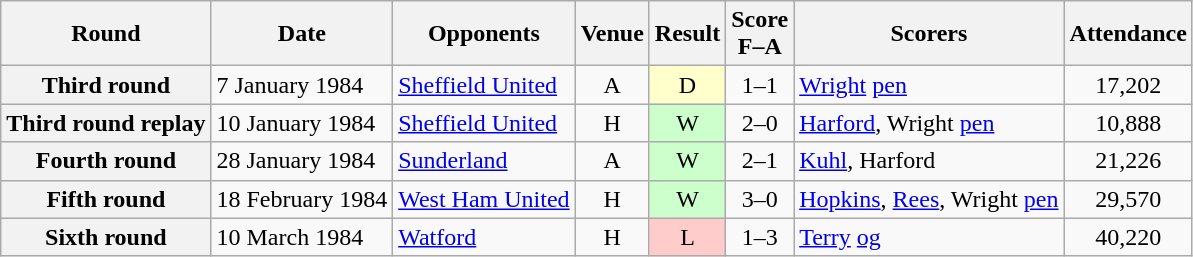<table class="wikitable plainrowheaders" style="text-align:center">
<tr>
<th scope="col">Round</th>
<th scope="col">Date</th>
<th scope="col">Opponents</th>
<th scope="col">Venue</th>
<th scope="col">Result</th>
<th scope="col">Score<br>F–A</th>
<th scope="col">Scorers</th>
<th scope="col">Attendance</th>
</tr>
<tr>
<th scope="row">Third round</th>
<td align="left">7 January 1984</td>
<td align="left"><a href='#'>Sheffield United</a></td>
<td>A</td>
<td style="background:#ffc">D</td>
<td>1–1</td>
<td align="left"><a href='#'>Wright</a> <a href='#'>pen</a></td>
<td>17,202</td>
</tr>
<tr>
<th scope="row">Third round replay</th>
<td align="left">10 January 1984</td>
<td align="left"><a href='#'>Sheffield United</a></td>
<td>H</td>
<td style="background:#cfc">W</td>
<td>2–0</td>
<td align="left"><a href='#'>Harford</a>, Wright <a href='#'>pen</a></td>
<td>10,888</td>
</tr>
<tr>
<th scope="row">Fourth round</th>
<td align="left">28 January 1984</td>
<td align="left"><a href='#'>Sunderland</a></td>
<td>A</td>
<td style="background:#cfc">W</td>
<td>2–1</td>
<td align="left"><a href='#'>Kuhl</a>, Harford</td>
<td>21,226</td>
</tr>
<tr>
<th scope="row">Fifth round</th>
<td align="left">18 February 1984</td>
<td align="left"><a href='#'>West Ham United</a></td>
<td>H</td>
<td style="background:#cfc">W</td>
<td>3–0</td>
<td align="left"><a href='#'>Hopkins</a>, <a href='#'>Rees</a>, Wright <a href='#'>pen</a></td>
<td>29,570</td>
</tr>
<tr>
<th scope="row">Sixth round</th>
<td align="left">10 March 1984</td>
<td align="left"><a href='#'>Watford</a></td>
<td>H</td>
<td style="background:#fcc">L</td>
<td>1–3</td>
<td align="left"><a href='#'>Terry</a> <a href='#'>og</a></td>
<td>40,220</td>
</tr>
</table>
